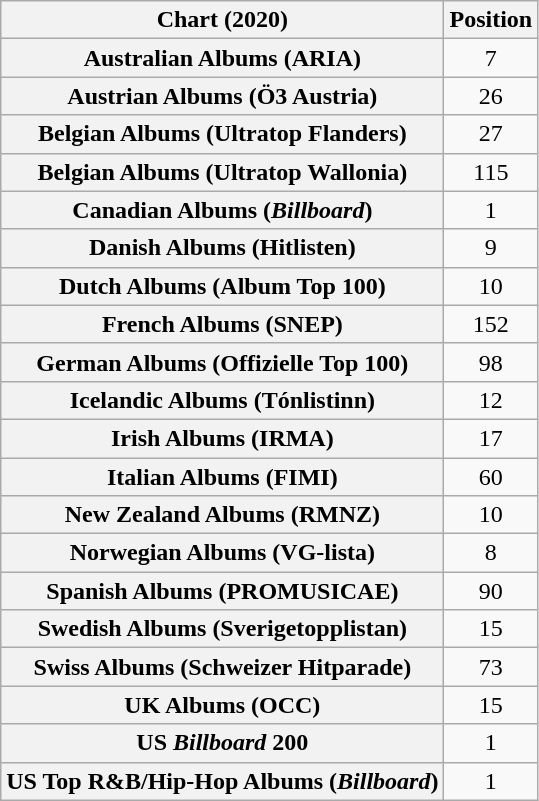<table class="wikitable sortable plainrowheaders" style="text-align:center">
<tr>
<th scope="col">Chart (2020)</th>
<th scope="col">Position</th>
</tr>
<tr>
<th scope="row">Australian Albums (ARIA)</th>
<td>7</td>
</tr>
<tr>
<th scope="row">Austrian Albums (Ö3 Austria)</th>
<td>26</td>
</tr>
<tr>
<th scope="row">Belgian Albums (Ultratop Flanders)</th>
<td>27</td>
</tr>
<tr>
<th scope="row">Belgian Albums (Ultratop Wallonia)</th>
<td>115</td>
</tr>
<tr>
<th scope="row">Canadian Albums (<em>Billboard</em>)</th>
<td>1</td>
</tr>
<tr>
<th scope="row">Danish Albums (Hitlisten)</th>
<td>9</td>
</tr>
<tr>
<th scope="row">Dutch Albums (Album Top 100)</th>
<td>10</td>
</tr>
<tr>
<th scope="row">French Albums (SNEP)</th>
<td>152</td>
</tr>
<tr>
<th scope="row">German Albums (Offizielle Top 100)</th>
<td>98</td>
</tr>
<tr>
<th scope="row">Icelandic Albums (Tónlistinn)</th>
<td>12</td>
</tr>
<tr>
<th scope="row">Irish Albums (IRMA)</th>
<td>17</td>
</tr>
<tr>
<th scope="row">Italian Albums (FIMI)</th>
<td>60</td>
</tr>
<tr>
<th scope="row">New Zealand Albums (RMNZ)</th>
<td>10</td>
</tr>
<tr>
<th scope="row">Norwegian Albums (VG-lista)</th>
<td>8</td>
</tr>
<tr>
<th scope="row">Spanish Albums (PROMUSICAE)</th>
<td>90</td>
</tr>
<tr>
<th scope="row">Swedish Albums (Sverigetopplistan)</th>
<td>15</td>
</tr>
<tr>
<th scope="row">Swiss Albums (Schweizer Hitparade)</th>
<td>73</td>
</tr>
<tr>
<th scope="row">UK Albums (OCC)</th>
<td>15</td>
</tr>
<tr>
<th scope="row">US <em>Billboard</em> 200</th>
<td>1</td>
</tr>
<tr>
<th scope="row">US Top R&B/Hip-Hop Albums (<em>Billboard</em>)</th>
<td>1</td>
</tr>
</table>
